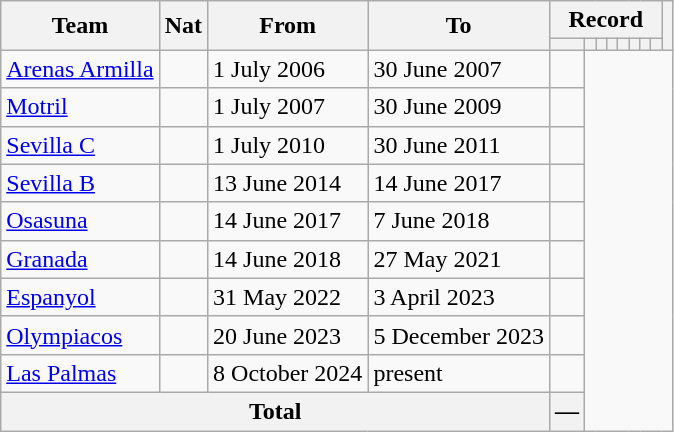<table class="wikitable" style="text-align: center">
<tr>
<th rowspan="2">Team</th>
<th rowspan="2">Nat</th>
<th rowspan="2">From</th>
<th rowspan="2">To</th>
<th colspan="8">Record</th>
<th rowspan=2></th>
</tr>
<tr>
<th></th>
<th></th>
<th></th>
<th></th>
<th></th>
<th></th>
<th></th>
<th></th>
</tr>
<tr>
<td align=left><a href='#'>Arenas Armilla</a></td>
<td></td>
<td align=left>1 July 2006</td>
<td align=left>30 June 2007<br></td>
<td></td>
</tr>
<tr>
<td align=left><a href='#'>Motril</a></td>
<td></td>
<td align=left>1 July 2007</td>
<td align=left>30 June 2009<br></td>
<td></td>
</tr>
<tr>
<td align=left><a href='#'>Sevilla C</a></td>
<td></td>
<td align=left>1 July 2010</td>
<td align=left>30 June 2011<br></td>
<td></td>
</tr>
<tr>
<td align=left><a href='#'>Sevilla B</a></td>
<td></td>
<td align=left>13 June 2014</td>
<td align=left>14 June 2017<br></td>
<td></td>
</tr>
<tr>
<td align=left><a href='#'>Osasuna</a></td>
<td></td>
<td align=left>14 June 2017</td>
<td align=left>7 June 2018<br></td>
<td></td>
</tr>
<tr>
<td align=left><a href='#'>Granada</a></td>
<td></td>
<td align=left>14 June 2018</td>
<td align=left>27 May 2021<br></td>
<td></td>
</tr>
<tr>
<td align=left><a href='#'>Espanyol</a></td>
<td></td>
<td align=left>31 May 2022</td>
<td align=left>3 April 2023<br></td>
<td></td>
</tr>
<tr>
<td align=left><a href='#'>Olympiacos</a></td>
<td></td>
<td align=left>20 June 2023</td>
<td align=left>5 December 2023<br></td>
<td></td>
</tr>
<tr>
<td align=left><a href='#'>Las Palmas</a></td>
<td></td>
<td align=left>8 October 2024</td>
<td align=left>present<br></td>
<td></td>
</tr>
<tr>
<th colspan="4">Total<br></th>
<th>—</th>
</tr>
</table>
